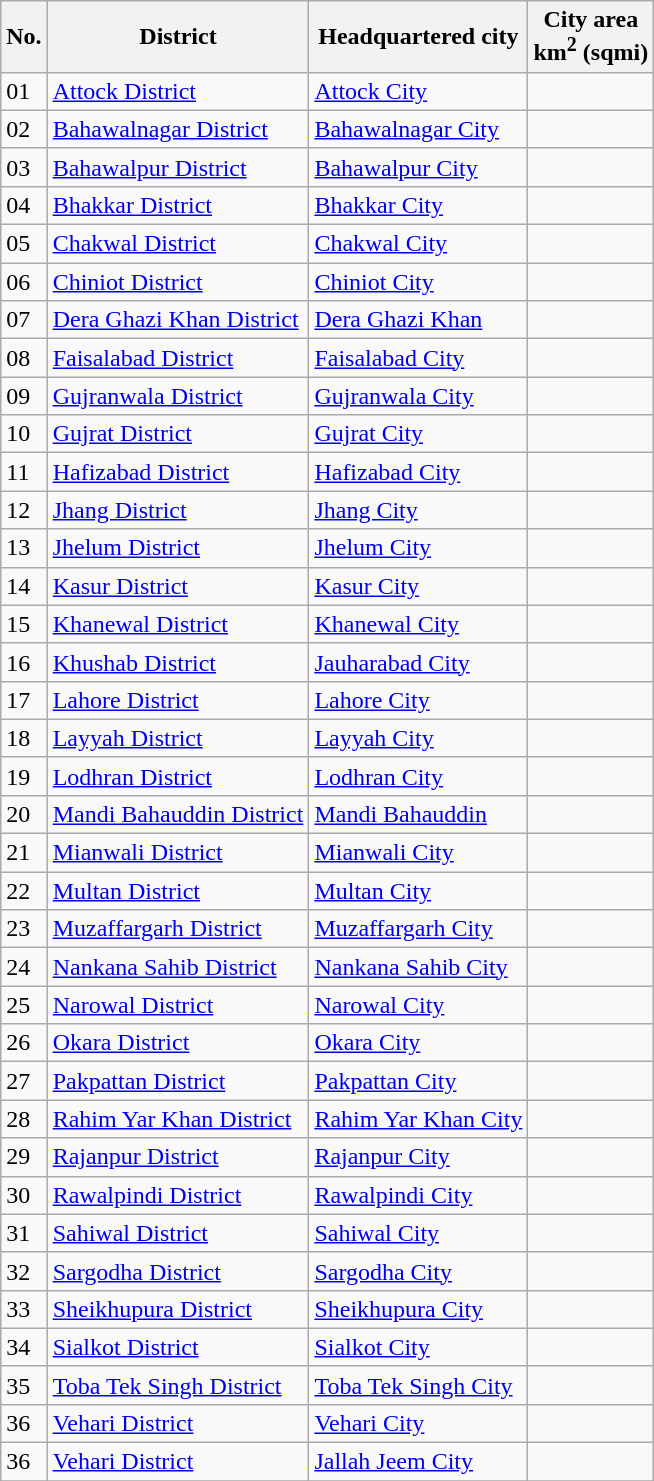<table class="wikitable sortable">
<tr>
<th><strong>No.</strong></th>
<th><strong>District</strong></th>
<th><strong> Headquartered city</strong></th>
<th><strong>City area</strong><br>km<sup>2</sup> (sqmi)</th>
</tr>
<tr>
<td>01</td>
<td><a href='#'>Attock District</a></td>
<td><a href='#'>Attock City</a></td>
<td></td>
</tr>
<tr>
<td>02</td>
<td><a href='#'>Bahawalnagar District</a></td>
<td><a href='#'>Bahawalnagar City</a></td>
<td></td>
</tr>
<tr>
<td>03</td>
<td><a href='#'>Bahawalpur District</a></td>
<td><a href='#'>Bahawalpur City</a></td>
<td></td>
</tr>
<tr>
<td>04</td>
<td><a href='#'>Bhakkar District</a></td>
<td><a href='#'>Bhakkar City</a></td>
<td></td>
</tr>
<tr>
<td>05</td>
<td><a href='#'>Chakwal District</a></td>
<td><a href='#'>Chakwal City</a></td>
<td></td>
</tr>
<tr>
<td>06</td>
<td><a href='#'>Chiniot District</a></td>
<td><a href='#'>Chiniot City</a></td>
<td></td>
</tr>
<tr>
<td>07</td>
<td><a href='#'>Dera Ghazi Khan District</a></td>
<td><a href='#'>Dera Ghazi Khan</a></td>
<td></td>
</tr>
<tr>
<td>08</td>
<td><a href='#'>Faisalabad District</a></td>
<td><a href='#'>Faisalabad City</a></td>
<td></td>
</tr>
<tr>
<td>09</td>
<td><a href='#'>Gujranwala District</a></td>
<td><a href='#'>Gujranwala City</a></td>
<td></td>
</tr>
<tr>
<td>10</td>
<td><a href='#'>Gujrat District</a></td>
<td><a href='#'>Gujrat City</a></td>
<td></td>
</tr>
<tr>
<td>11</td>
<td><a href='#'>Hafizabad District</a></td>
<td><a href='#'>Hafizabad City</a></td>
<td></td>
</tr>
<tr>
<td>12</td>
<td><a href='#'>Jhang District</a></td>
<td><a href='#'>Jhang City</a></td>
<td></td>
</tr>
<tr>
<td>13</td>
<td><a href='#'>Jhelum District</a></td>
<td><a href='#'>Jhelum City</a></td>
<td></td>
</tr>
<tr>
<td>14</td>
<td><a href='#'>Kasur District</a></td>
<td><a href='#'>Kasur City</a></td>
<td></td>
</tr>
<tr>
<td>15</td>
<td><a href='#'>Khanewal District</a></td>
<td><a href='#'>Khanewal City</a></td>
<td></td>
</tr>
<tr>
<td>16</td>
<td><a href='#'>Khushab District</a></td>
<td><a href='#'>Jauharabad City</a></td>
<td></td>
</tr>
<tr>
<td>17</td>
<td><a href='#'>Lahore District</a></td>
<td><a href='#'>Lahore City</a></td>
<td></td>
</tr>
<tr>
<td>18</td>
<td><a href='#'>Layyah District</a></td>
<td><a href='#'>Layyah City</a></td>
<td></td>
</tr>
<tr>
<td>19</td>
<td><a href='#'>Lodhran District</a></td>
<td><a href='#'>Lodhran City</a></td>
<td></td>
</tr>
<tr>
<td>20</td>
<td><a href='#'>Mandi Bahauddin District</a></td>
<td><a href='#'>Mandi Bahauddin</a></td>
<td></td>
</tr>
<tr>
<td>21</td>
<td><a href='#'>Mianwali District</a></td>
<td><a href='#'>Mianwali City</a></td>
<td></td>
</tr>
<tr>
<td>22</td>
<td><a href='#'>Multan District</a></td>
<td><a href='#'>Multan City</a></td>
<td></td>
</tr>
<tr>
<td>23</td>
<td><a href='#'>Muzaffargarh District</a></td>
<td><a href='#'>Muzaffargarh City</a></td>
<td></td>
</tr>
<tr>
<td>24</td>
<td><a href='#'>Nankana Sahib District</a></td>
<td><a href='#'>Nankana Sahib City</a></td>
<td></td>
</tr>
<tr>
<td>25</td>
<td><a href='#'>Narowal District</a></td>
<td><a href='#'>Narowal City</a></td>
<td></td>
</tr>
<tr>
<td>26</td>
<td><a href='#'>Okara District</a></td>
<td><a href='#'>Okara City</a></td>
<td></td>
</tr>
<tr>
<td>27</td>
<td><a href='#'>Pakpattan District</a></td>
<td><a href='#'>Pakpattan City</a></td>
<td></td>
</tr>
<tr>
<td>28</td>
<td><a href='#'>Rahim Yar Khan District</a></td>
<td><a href='#'>Rahim Yar Khan City</a></td>
<td></td>
</tr>
<tr>
<td>29</td>
<td><a href='#'>Rajanpur District</a></td>
<td><a href='#'>Rajanpur City</a></td>
<td></td>
</tr>
<tr>
<td>30</td>
<td><a href='#'>Rawalpindi District</a></td>
<td><a href='#'>Rawalpindi City</a></td>
<td></td>
</tr>
<tr>
<td>31</td>
<td><a href='#'>Sahiwal District</a></td>
<td><a href='#'>Sahiwal City</a></td>
<td></td>
</tr>
<tr>
<td>32</td>
<td><a href='#'>Sargodha District</a></td>
<td><a href='#'>Sargodha City</a></td>
<td></td>
</tr>
<tr>
<td>33</td>
<td><a href='#'>Sheikhupura District</a></td>
<td><a href='#'>Sheikhupura City</a></td>
<td></td>
</tr>
<tr>
<td>34</td>
<td><a href='#'>Sialkot District</a></td>
<td><a href='#'>Sialkot City</a></td>
<td></td>
</tr>
<tr>
<td>35</td>
<td><a href='#'>Toba Tek Singh District</a></td>
<td><a href='#'>Toba Tek Singh City</a></td>
<td></td>
</tr>
<tr>
<td>36</td>
<td><a href='#'>Vehari District</a></td>
<td><a href='#'>Vehari City</a></td>
<td></td>
</tr>
<tr>
<td>36</td>
<td><a href='#'>Vehari District</a></td>
<td><a href='#'>Jallah Jeem City</a></td>
<td></td>
</tr>
<tr>
</tr>
</table>
